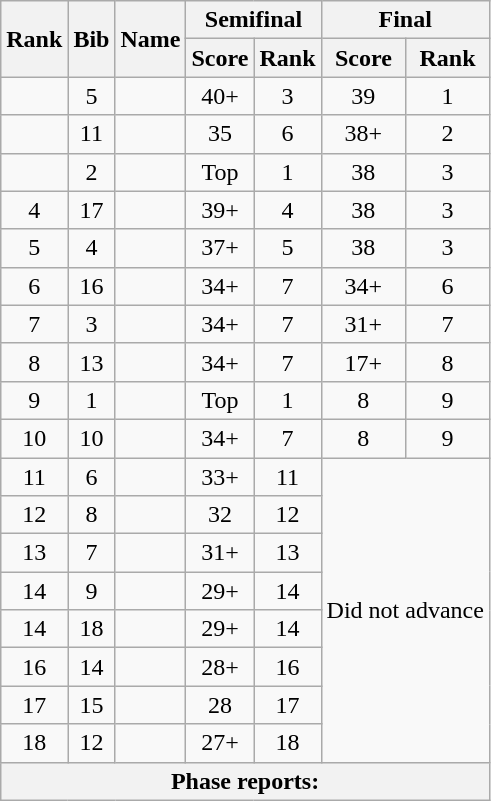<table class="wikitable sortable" style="text-align:center">
<tr>
<th rowspan=2>Rank</th>
<th rowspan=2>Bib</th>
<th rowspan=2>Name</th>
<th colspan=2>Semifinal</th>
<th colspan=2>Final</th>
</tr>
<tr>
<th>Score</th>
<th>Rank</th>
<th>Score</th>
<th>Rank</th>
</tr>
<tr>
<td></td>
<td>5</td>
<td align=left></td>
<td>40+</td>
<td>3</td>
<td>39</td>
<td>1</td>
</tr>
<tr>
<td></td>
<td>11</td>
<td align=left></td>
<td>35</td>
<td>6</td>
<td>38+</td>
<td>2</td>
</tr>
<tr>
<td></td>
<td>2</td>
<td align=left></td>
<td>Top</td>
<td>1</td>
<td>38</td>
<td>3</td>
</tr>
<tr>
<td>4</td>
<td>17</td>
<td align=left></td>
<td>39+</td>
<td>4</td>
<td>38</td>
<td>3</td>
</tr>
<tr>
<td>5</td>
<td>4</td>
<td align=left></td>
<td>37+</td>
<td>5</td>
<td>38</td>
<td>3</td>
</tr>
<tr>
<td>6</td>
<td>16</td>
<td align=left></td>
<td>34+</td>
<td>7</td>
<td>34+</td>
<td>6</td>
</tr>
<tr>
<td>7</td>
<td>3</td>
<td align=left></td>
<td>34+</td>
<td>7</td>
<td>31+</td>
<td>7</td>
</tr>
<tr>
<td>8</td>
<td>13</td>
<td align=left></td>
<td>34+</td>
<td>7</td>
<td>17+</td>
<td>8</td>
</tr>
<tr>
<td>9</td>
<td>1</td>
<td align=left></td>
<td>Top</td>
<td>1</td>
<td>8</td>
<td>9</td>
</tr>
<tr>
<td>10</td>
<td>10</td>
<td align=left></td>
<td>34+</td>
<td>7</td>
<td>8</td>
<td>9</td>
</tr>
<tr>
<td>11</td>
<td>6</td>
<td align=left></td>
<td>33+</td>
<td>11</td>
<td colspan=2 rowspan=8>Did not advance</td>
</tr>
<tr>
<td>12</td>
<td>8</td>
<td align=left></td>
<td>32</td>
<td>12</td>
</tr>
<tr>
<td>13</td>
<td>7</td>
<td align=left></td>
<td>31+</td>
<td>13</td>
</tr>
<tr>
<td>14</td>
<td>9</td>
<td align=left></td>
<td>29+</td>
<td>14</td>
</tr>
<tr>
<td>14</td>
<td>18</td>
<td align=left></td>
<td>29+</td>
<td>14</td>
</tr>
<tr>
<td>16</td>
<td>14</td>
<td align=left></td>
<td>28+</td>
<td>16</td>
</tr>
<tr>
<td>17</td>
<td>15</td>
<td align=left></td>
<td>28</td>
<td>17</td>
</tr>
<tr>
<td>18</td>
<td>12</td>
<td align=left></td>
<td>27+</td>
<td>18</td>
</tr>
<tr>
<th colspan=7>Phase reports: </th>
</tr>
</table>
